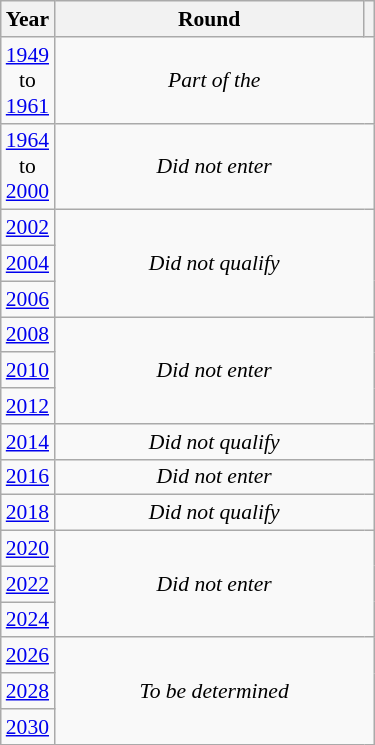<table class="wikitable" style="text-align: center; font-size:90%">
<tr>
<th>Year</th>
<th style="width:200px">Round</th>
<th></th>
</tr>
<tr>
<td><a href='#'>1949</a><br>to<br><a href='#'>1961</a></td>
<td colspan="2"><em>Part of the </em></td>
</tr>
<tr>
<td><a href='#'>1964</a><br>to<br><a href='#'>2000</a></td>
<td colspan="2"><em>Did not enter</em></td>
</tr>
<tr>
<td><a href='#'>2002</a></td>
<td colspan="2" rowspan="3"><em>Did not qualify</em></td>
</tr>
<tr>
<td><a href='#'>2004</a></td>
</tr>
<tr>
<td><a href='#'>2006</a></td>
</tr>
<tr>
<td><a href='#'>2008</a></td>
<td colspan="2" rowspan="3"><em>Did not enter</em></td>
</tr>
<tr>
<td><a href='#'>2010</a></td>
</tr>
<tr>
<td><a href='#'>2012</a></td>
</tr>
<tr>
<td><a href='#'>2014</a></td>
<td colspan="2"><em>Did not qualify</em></td>
</tr>
<tr>
<td><a href='#'>2016</a></td>
<td colspan="2"><em>Did not enter</em></td>
</tr>
<tr>
<td><a href='#'>2018</a></td>
<td colspan="2"><em>Did not qualify</em></td>
</tr>
<tr>
<td><a href='#'>2020</a></td>
<td colspan="2" rowspan="3"><em>Did not enter</em></td>
</tr>
<tr>
<td><a href='#'>2022</a></td>
</tr>
<tr>
<td><a href='#'>2024</a></td>
</tr>
<tr>
<td><a href='#'>2026</a></td>
<td colspan="2" rowspan="3"><em>To be determined</em></td>
</tr>
<tr>
<td><a href='#'>2028</a></td>
</tr>
<tr>
<td><a href='#'>2030</a></td>
</tr>
</table>
